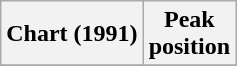<table class="wikitable">
<tr>
<th>Chart (1991)</th>
<th>Peak<br>position</th>
</tr>
<tr>
</tr>
</table>
